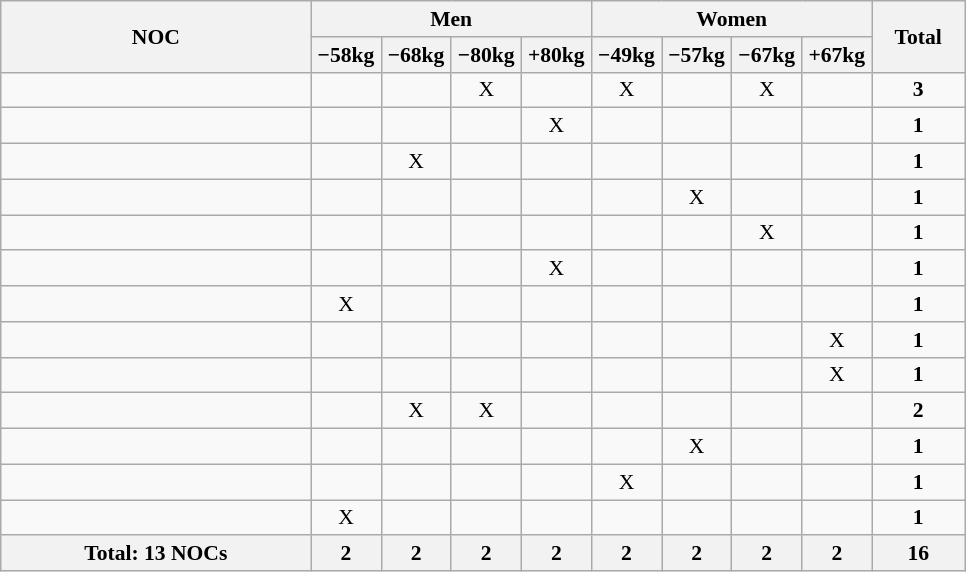<table class="wikitable" style="text-align:center; font-size:90%">
<tr>
<th rowspan="2" width=200 align="left">NOC</th>
<th colspan="4">Men</th>
<th colspan="4">Women</th>
<th width=55 rowspan="2">Total</th>
</tr>
<tr>
<th width=40>−58kg</th>
<th width=40>−68kg</th>
<th width=40>−80kg</th>
<th width=40>+80kg</th>
<th width=40>−49kg</th>
<th width=40>−57kg</th>
<th width=40>−67kg</th>
<th width=40>+67kg</th>
</tr>
<tr>
<td align="left"></td>
<td></td>
<td></td>
<td>X</td>
<td></td>
<td>X</td>
<td></td>
<td>X</td>
<td></td>
<td><strong>3</strong></td>
</tr>
<tr>
<td align="left"></td>
<td></td>
<td></td>
<td></td>
<td>X</td>
<td></td>
<td></td>
<td></td>
<td></td>
<td><strong>1</strong></td>
</tr>
<tr>
<td align="left"></td>
<td></td>
<td>X</td>
<td></td>
<td></td>
<td></td>
<td></td>
<td></td>
<td></td>
<td><strong>1</strong></td>
</tr>
<tr>
<td align="left"></td>
<td></td>
<td></td>
<td></td>
<td></td>
<td></td>
<td>X</td>
<td></td>
<td></td>
<td><strong>1</strong></td>
</tr>
<tr>
<td align="left"></td>
<td></td>
<td></td>
<td></td>
<td></td>
<td></td>
<td></td>
<td>X</td>
<td></td>
<td><strong>1</strong></td>
</tr>
<tr>
<td align="left"></td>
<td></td>
<td></td>
<td></td>
<td>X</td>
<td></td>
<td></td>
<td></td>
<td></td>
<td><strong>1</strong></td>
</tr>
<tr>
<td align="left"></td>
<td>X</td>
<td></td>
<td></td>
<td></td>
<td></td>
<td></td>
<td></td>
<td></td>
<td><strong>1</strong></td>
</tr>
<tr>
<td align="left"></td>
<td></td>
<td></td>
<td></td>
<td></td>
<td></td>
<td></td>
<td></td>
<td>X</td>
<td><strong>1</strong></td>
</tr>
<tr>
<td align="left"></td>
<td></td>
<td></td>
<td></td>
<td></td>
<td></td>
<td></td>
<td></td>
<td>X</td>
<td><strong>1</strong></td>
</tr>
<tr>
<td align="left"></td>
<td></td>
<td>X</td>
<td>X</td>
<td></td>
<td></td>
<td></td>
<td></td>
<td></td>
<td><strong>2</strong></td>
</tr>
<tr>
<td align="left"></td>
<td></td>
<td></td>
<td></td>
<td></td>
<td></td>
<td>X</td>
<td></td>
<td></td>
<td><strong>1</strong></td>
</tr>
<tr>
<td align="left"></td>
<td></td>
<td></td>
<td></td>
<td></td>
<td>X</td>
<td></td>
<td></td>
<td></td>
<td><strong>1</strong></td>
</tr>
<tr>
<td align="left"></td>
<td>X</td>
<td></td>
<td></td>
<td></td>
<td></td>
<td></td>
<td></td>
<td></td>
<td><strong>1</strong></td>
</tr>
<tr>
<th>Total: 13 NOCs</th>
<th>2</th>
<th>2</th>
<th>2</th>
<th>2</th>
<th>2</th>
<th>2</th>
<th>2</th>
<th>2</th>
<th>16</th>
</tr>
</table>
